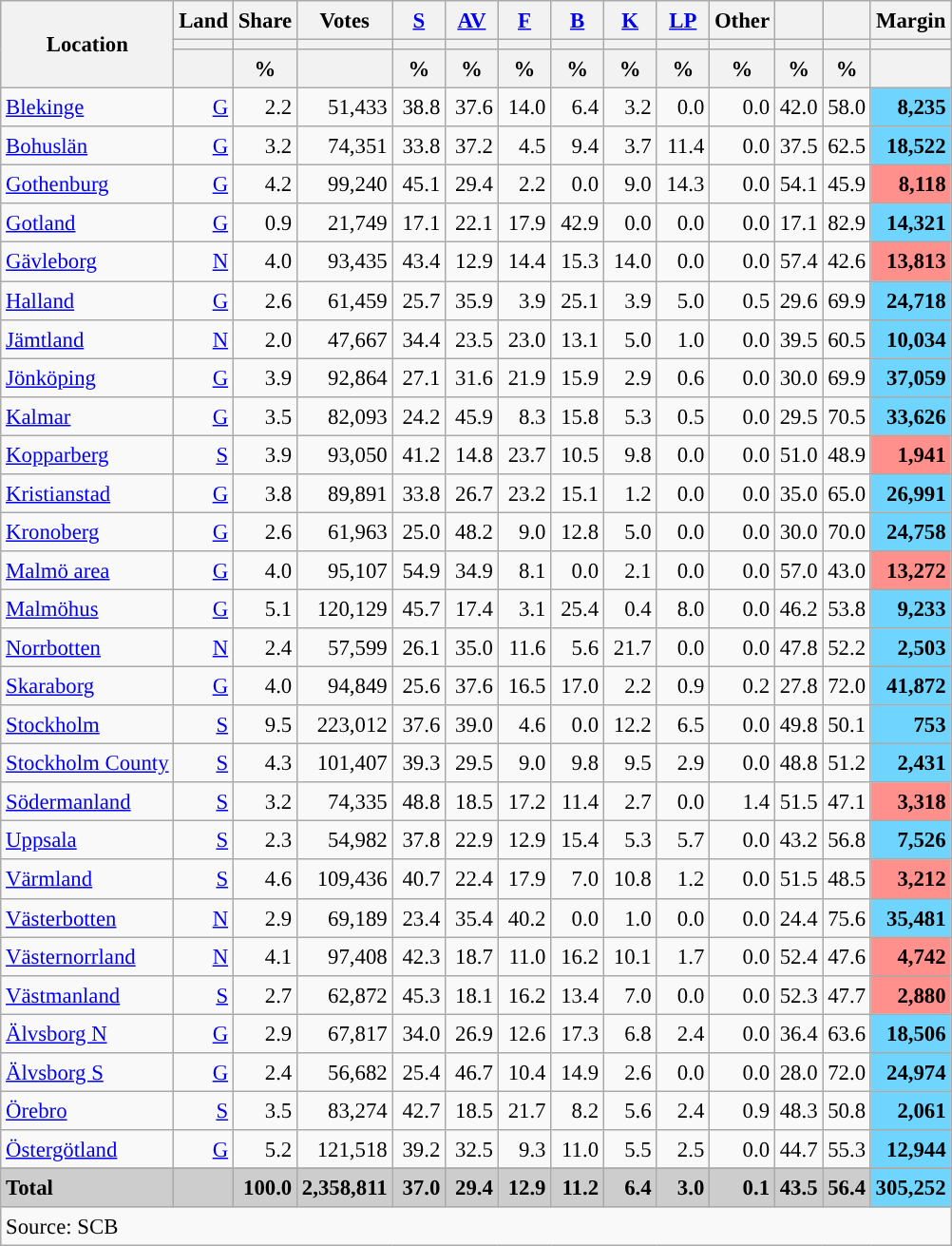<table class="wikitable sortable" style="text-align:right; font-size:95%; line-height:20px;">
<tr>
<th rowspan="3">Location</th>
<th>Land</th>
<th>Share</th>
<th>Votes</th>
<th width="30px" class="unsortable"><a href='#'>S</a></th>
<th width="30px" class="unsortable"><a href='#'>AV</a></th>
<th width="30px" class="unsortable"><a href='#'>F</a></th>
<th width="30px" class="unsortable"><a href='#'>B</a></th>
<th width="30px" class="unsortable"><a href='#'>K</a></th>
<th width="30px" class="unsortable"><a href='#'>LP</a></th>
<th width="30px" class="unsortable">Other</th>
<th></th>
<th></th>
<th>Margin</th>
</tr>
<tr>
<th></th>
<th></th>
<th></th>
<th style="background:"></th>
<th style="background:"></th>
<th style="background:"></th>
<th style="background:"></th>
<th style="background:"></th>
<th style="background:"></th>
<th style="background:"></th>
<th style="background:"></th>
<th style="background:"></th>
<th></th>
</tr>
<tr>
<th></th>
<th data-sort-type="number">%</th>
<th></th>
<th data-sort-type="number">%</th>
<th data-sort-type="number">%</th>
<th data-sort-type="number">%</th>
<th data-sort-type="number">%</th>
<th data-sort-type="number">%</th>
<th data-sort-type="number">%</th>
<th data-sort-type="number">%</th>
<th data-sort-type="number">%</th>
<th data-sort-type="number">%</th>
<th></th>
</tr>
<tr>
<td align=left><a href='#'>Blekinge</a></td>
<td><a href='#'>G</a></td>
<td>2.2</td>
<td>51,433</td>
<td>38.8</td>
<td>37.6</td>
<td>14.0</td>
<td>6.4</td>
<td>3.2</td>
<td>0.0</td>
<td>0.0</td>
<td>42.0</td>
<td>58.0</td>
<td bgcolor=#6fd5fe><strong>8,235</strong></td>
</tr>
<tr>
<td align=left><a href='#'>Bohuslän</a></td>
<td><a href='#'>G</a></td>
<td>3.2</td>
<td>74,351</td>
<td>33.8</td>
<td>37.2</td>
<td>4.5</td>
<td>9.4</td>
<td>3.7</td>
<td>11.4</td>
<td>0.0</td>
<td>37.5</td>
<td>62.5</td>
<td bgcolor=#6fd5fe><strong>18,522</strong></td>
</tr>
<tr>
<td align=left><a href='#'>Gothenburg</a></td>
<td><a href='#'>G</a></td>
<td>4.2</td>
<td>99,240</td>
<td>45.1</td>
<td>29.4</td>
<td>2.2</td>
<td>0.0</td>
<td>9.0</td>
<td>14.3</td>
<td>0.0</td>
<td>54.1</td>
<td>45.9</td>
<td bgcolor=#ff908c><strong>8,118</strong></td>
</tr>
<tr>
<td align=left><a href='#'>Gotland</a></td>
<td><a href='#'>G</a></td>
<td>0.9</td>
<td>21,749</td>
<td>17.1</td>
<td>22.1</td>
<td>17.9</td>
<td>42.9</td>
<td>0.0</td>
<td>0.0</td>
<td>0.0</td>
<td>17.1</td>
<td>82.9</td>
<td bgcolor=#6fd5fe><strong>14,321</strong></td>
</tr>
<tr>
<td align=left><a href='#'>Gävleborg</a></td>
<td><a href='#'>N</a></td>
<td>4.0</td>
<td>93,435</td>
<td>43.4</td>
<td>12.9</td>
<td>14.4</td>
<td>15.3</td>
<td>14.0</td>
<td>0.0</td>
<td>0.0</td>
<td>57.4</td>
<td>42.6</td>
<td bgcolor=#ff908c><strong>13,813</strong></td>
</tr>
<tr>
<td align=left><a href='#'>Halland</a></td>
<td><a href='#'>G</a></td>
<td>2.6</td>
<td>61,459</td>
<td>25.7</td>
<td>35.9</td>
<td>3.9</td>
<td>25.1</td>
<td>3.9</td>
<td>5.0</td>
<td>0.5</td>
<td>29.6</td>
<td>69.9</td>
<td bgcolor=#6fd5fe><strong>24,718</strong></td>
</tr>
<tr>
<td align=left><a href='#'>Jämtland</a></td>
<td><a href='#'>N</a></td>
<td>2.0</td>
<td>47,667</td>
<td>34.4</td>
<td>23.5</td>
<td>23.0</td>
<td>13.1</td>
<td>5.0</td>
<td>1.0</td>
<td>0.0</td>
<td>39.5</td>
<td>60.5</td>
<td bgcolor=#6fd5fe><strong>10,034</strong></td>
</tr>
<tr>
<td align=left><a href='#'>Jönköping</a></td>
<td><a href='#'>G</a></td>
<td>3.9</td>
<td>92,864</td>
<td>27.1</td>
<td>31.6</td>
<td>21.9</td>
<td>15.9</td>
<td>2.9</td>
<td>0.6</td>
<td>0.0</td>
<td>30.0</td>
<td>69.9</td>
<td bgcolor=#6fd5fe><strong>37,059</strong></td>
</tr>
<tr>
<td align=left><a href='#'>Kalmar</a></td>
<td><a href='#'>G</a></td>
<td>3.5</td>
<td>82,093</td>
<td>24.2</td>
<td>45.9</td>
<td>8.3</td>
<td>15.8</td>
<td>5.3</td>
<td>0.5</td>
<td>0.0</td>
<td>29.5</td>
<td>70.5</td>
<td bgcolor=#6fd5fe><strong>33,626</strong></td>
</tr>
<tr>
<td align=left><a href='#'>Kopparberg</a></td>
<td><a href='#'>S</a></td>
<td>3.9</td>
<td>93,050</td>
<td>41.2</td>
<td>14.8</td>
<td>23.7</td>
<td>10.5</td>
<td>9.8</td>
<td>0.0</td>
<td>0.0</td>
<td>51.0</td>
<td>48.9</td>
<td bgcolor=#ff908c><strong>1,941</strong></td>
</tr>
<tr>
<td align=left><a href='#'>Kristianstad</a></td>
<td><a href='#'>G</a></td>
<td>3.8</td>
<td>89,891</td>
<td>33.8</td>
<td>26.7</td>
<td>23.2</td>
<td>15.1</td>
<td>1.2</td>
<td>0.0</td>
<td>0.0</td>
<td>35.0</td>
<td>65.0</td>
<td bgcolor=#6fd5fe><strong>26,991</strong></td>
</tr>
<tr>
<td align=left><a href='#'>Kronoberg</a></td>
<td><a href='#'>G</a></td>
<td>2.6</td>
<td>61,963</td>
<td>25.0</td>
<td>48.2</td>
<td>9.0</td>
<td>12.8</td>
<td>5.0</td>
<td>0.0</td>
<td>0.0</td>
<td>30.0</td>
<td>70.0</td>
<td bgcolor=#6fd5fe><strong>24,758</strong></td>
</tr>
<tr>
<td align=left><a href='#'>Malmö area</a></td>
<td><a href='#'>G</a></td>
<td>4.0</td>
<td>95,107</td>
<td>54.9</td>
<td>34.9</td>
<td>8.1</td>
<td>0.0</td>
<td>2.1</td>
<td>0.0</td>
<td>0.0</td>
<td>57.0</td>
<td>43.0</td>
<td bgcolor=#ff908c><strong>13,272</strong></td>
</tr>
<tr>
<td align=left><a href='#'>Malmöhus</a></td>
<td><a href='#'>G</a></td>
<td>5.1</td>
<td>120,129</td>
<td>45.7</td>
<td>17.4</td>
<td>3.1</td>
<td>25.4</td>
<td>0.4</td>
<td>8.0</td>
<td>0.0</td>
<td>46.2</td>
<td>53.8</td>
<td bgcolor=#6fd5fe><strong>9,233</strong></td>
</tr>
<tr>
<td align=left><a href='#'>Norrbotten</a></td>
<td><a href='#'>N</a></td>
<td>2.4</td>
<td>57,599</td>
<td>26.1</td>
<td>35.0</td>
<td>11.6</td>
<td>5.6</td>
<td>21.7</td>
<td>0.0</td>
<td>0.0</td>
<td>47.8</td>
<td>52.2</td>
<td bgcolor=#6fd5fe><strong>2,503</strong></td>
</tr>
<tr>
<td align=left><a href='#'>Skaraborg</a></td>
<td><a href='#'>G</a></td>
<td>4.0</td>
<td>94,849</td>
<td>25.6</td>
<td>37.6</td>
<td>16.5</td>
<td>17.0</td>
<td>2.2</td>
<td>0.9</td>
<td>0.2</td>
<td>27.8</td>
<td>72.0</td>
<td bgcolor=#6fd5fe><strong>41,872</strong></td>
</tr>
<tr>
<td align=left><a href='#'>Stockholm</a></td>
<td><a href='#'>S</a></td>
<td>9.5</td>
<td>223,012</td>
<td>37.6</td>
<td>39.0</td>
<td>4.6</td>
<td>0.0</td>
<td>12.2</td>
<td>6.5</td>
<td>0.0</td>
<td>49.8</td>
<td>50.1</td>
<td bgcolor=#6fd5fe><strong>753</strong></td>
</tr>
<tr>
<td align=left><a href='#'>Stockholm County</a></td>
<td><a href='#'>S</a></td>
<td>4.3</td>
<td>101,407</td>
<td>39.3</td>
<td>29.5</td>
<td>9.0</td>
<td>9.8</td>
<td>9.5</td>
<td>2.9</td>
<td>0.0</td>
<td>48.8</td>
<td>51.2</td>
<td bgcolor=#6fd5fe><strong>2,431</strong></td>
</tr>
<tr>
<td align=left><a href='#'>Södermanland</a></td>
<td><a href='#'>S</a></td>
<td>3.2</td>
<td>74,335</td>
<td>48.8</td>
<td>18.5</td>
<td>17.2</td>
<td>11.4</td>
<td>2.7</td>
<td>0.0</td>
<td>1.4</td>
<td>51.5</td>
<td>47.1</td>
<td bgcolor=#ff908c><strong>3,318</strong></td>
</tr>
<tr>
<td align=left><a href='#'>Uppsala</a></td>
<td><a href='#'>S</a></td>
<td>2.3</td>
<td>54,982</td>
<td>37.8</td>
<td>22.9</td>
<td>12.9</td>
<td>15.4</td>
<td>5.3</td>
<td>5.7</td>
<td>0.0</td>
<td>43.2</td>
<td>56.8</td>
<td bgcolor=#6fd5fe><strong>7,526</strong></td>
</tr>
<tr>
<td align=left><a href='#'>Värmland</a></td>
<td><a href='#'>S</a></td>
<td>4.6</td>
<td>109,436</td>
<td>40.7</td>
<td>22.4</td>
<td>17.9</td>
<td>7.0</td>
<td>10.8</td>
<td>1.2</td>
<td>0.0</td>
<td>51.5</td>
<td>48.5</td>
<td bgcolor=#ff908c><strong>3,212</strong></td>
</tr>
<tr>
<td align=left><a href='#'>Västerbotten</a></td>
<td><a href='#'>N</a></td>
<td>2.9</td>
<td>69,189</td>
<td>23.4</td>
<td>35.4</td>
<td>40.2</td>
<td>0.0</td>
<td>1.0</td>
<td>0.0</td>
<td>0.0</td>
<td>24.4</td>
<td>75.6</td>
<td bgcolor=#6fd5fe><strong>35,481</strong></td>
</tr>
<tr>
<td align=left><a href='#'>Västernorrland</a></td>
<td><a href='#'>N</a></td>
<td>4.1</td>
<td>97,408</td>
<td>42.3</td>
<td>18.7</td>
<td>11.0</td>
<td>16.2</td>
<td>10.1</td>
<td>1.7</td>
<td>0.0</td>
<td>52.4</td>
<td>47.6</td>
<td bgcolor=#ff908c><strong>4,742</strong></td>
</tr>
<tr>
<td align=left><a href='#'>Västmanland</a></td>
<td><a href='#'>S</a></td>
<td>2.7</td>
<td>62,872</td>
<td>45.3</td>
<td>18.1</td>
<td>16.2</td>
<td>13.4</td>
<td>7.0</td>
<td>0.0</td>
<td>0.0</td>
<td>52.3</td>
<td>47.7</td>
<td bgcolor=#ff908c><strong>2,880</strong></td>
</tr>
<tr>
<td align=left><a href='#'>Älvsborg N</a></td>
<td><a href='#'>G</a></td>
<td>2.9</td>
<td>67,817</td>
<td>34.0</td>
<td>26.9</td>
<td>12.6</td>
<td>17.3</td>
<td>6.8</td>
<td>2.4</td>
<td>0.0</td>
<td>36.4</td>
<td>63.6</td>
<td bgcolor=#6fd5fe><strong>18,506</strong></td>
</tr>
<tr>
<td align=left><a href='#'>Älvsborg S</a></td>
<td><a href='#'>G</a></td>
<td>2.4</td>
<td>56,682</td>
<td>25.4</td>
<td>46.7</td>
<td>10.4</td>
<td>14.9</td>
<td>2.6</td>
<td>0.0</td>
<td>0.0</td>
<td>28.0</td>
<td>72.0</td>
<td bgcolor=#6fd5fe><strong>24,974</strong></td>
</tr>
<tr>
<td align=left><a href='#'>Örebro</a></td>
<td><a href='#'>S</a></td>
<td>3.5</td>
<td>83,274</td>
<td>42.7</td>
<td>18.5</td>
<td>21.7</td>
<td>8.2</td>
<td>5.6</td>
<td>2.4</td>
<td>0.9</td>
<td>48.3</td>
<td>50.8</td>
<td bgcolor=#6fd5fe><strong>2,061</strong></td>
</tr>
<tr>
<td align=left><a href='#'>Östergötland</a></td>
<td><a href='#'>G</a></td>
<td>5.2</td>
<td>121,518</td>
<td>39.2</td>
<td>32.5</td>
<td>9.3</td>
<td>11.0</td>
<td>5.5</td>
<td>2.5</td>
<td>0.0</td>
<td>44.7</td>
<td>55.3</td>
<td bgcolor=#6fd5fe><strong>12,944</strong></td>
</tr>
<tr>
</tr>
<tr style="background:#CDCDCD;">
<td align=left><strong>Total</strong></td>
<td></td>
<td><strong>100.0</strong></td>
<td><strong>2,358,811</strong></td>
<td><strong>37.0</strong></td>
<td><strong>29.4</strong></td>
<td><strong>12.9</strong></td>
<td><strong>11.2</strong></td>
<td><strong>6.4</strong></td>
<td><strong>3.0</strong></td>
<td><strong>0.1</strong></td>
<td><strong>43.5</strong></td>
<td><strong>56.4</strong></td>
<td bgcolor=#6fd5fe><strong>305,252</strong></td>
</tr>
<tr>
<td align=left colspan=14>Source: SCB </td>
</tr>
</table>
